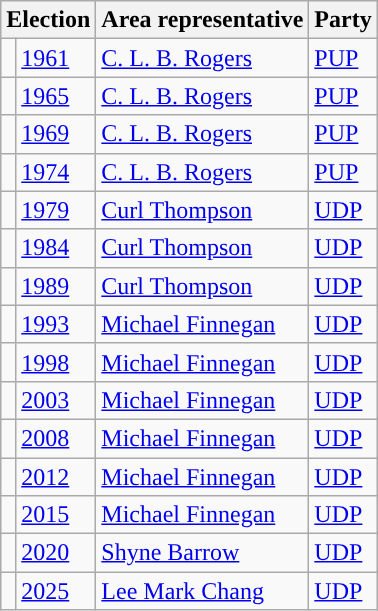<table class="wikitable">
<tr>
<th colspan="2">Election</th>
<th>Area representative</th>
<th>Party</th>
</tr>
<tr>
<td style="background-color: "></td>
<td><a href='#'>1961</a></td>
<td><a href='#'>C. L. B. Rogers</a></td>
<td><a href='#'>PUP</a></td>
</tr>
<tr>
<td style="background-color: "></td>
<td><a href='#'>1965</a></td>
<td><a href='#'>C. L. B. Rogers</a></td>
<td><a href='#'>PUP</a></td>
</tr>
<tr>
<td style="background-color: "></td>
<td><a href='#'>1969</a></td>
<td><a href='#'>C. L. B. Rogers</a></td>
<td><a href='#'>PUP</a></td>
</tr>
<tr>
<td style="background-color: "></td>
<td><a href='#'>1974</a></td>
<td><a href='#'>C. L. B. Rogers</a></td>
<td><a href='#'>PUP</a></td>
</tr>
<tr>
<td style="background-color: "></td>
<td><a href='#'>1979</a></td>
<td><a href='#'>Curl Thompson</a></td>
<td><a href='#'>UDP</a></td>
</tr>
<tr>
<td style="background-color: "></td>
<td><a href='#'>1984</a></td>
<td><a href='#'>Curl Thompson</a></td>
<td><a href='#'>UDP</a></td>
</tr>
<tr>
<td style="background-color: "></td>
<td><a href='#'>1989</a></td>
<td><a href='#'>Curl Thompson</a></td>
<td><a href='#'>UDP</a></td>
</tr>
<tr>
<td style="background-color: "></td>
<td><a href='#'>1993</a></td>
<td><a href='#'>Michael Finnegan</a></td>
<td><a href='#'>UDP</a></td>
</tr>
<tr>
<td style="background-color: "></td>
<td><a href='#'>1998</a></td>
<td><a href='#'>Michael Finnegan</a></td>
<td><a href='#'>UDP</a></td>
</tr>
<tr>
<td style="background-color: "></td>
<td><a href='#'>2003</a></td>
<td><a href='#'>Michael Finnegan</a></td>
<td><a href='#'>UDP</a></td>
</tr>
<tr>
<td style="background-color: "></td>
<td><a href='#'>2008</a></td>
<td><a href='#'>Michael Finnegan</a></td>
<td><a href='#'>UDP</a></td>
</tr>
<tr>
<td style="background-color: "></td>
<td><a href='#'>2012</a></td>
<td><a href='#'>Michael Finnegan</a></td>
<td><a href='#'>UDP</a></td>
</tr>
<tr>
<td style="background-color: "></td>
<td><a href='#'>2015</a></td>
<td><a href='#'>Michael Finnegan</a></td>
<td><a href='#'>UDP</a></td>
</tr>
<tr>
<td style="background-color: "></td>
<td><a href='#'>2020</a></td>
<td><a href='#'>Shyne Barrow</a></td>
<td><a href='#'>UDP</a></td>
</tr>
<tr>
<td style="background-color: "></td>
<td><a href='#'>2025</a></td>
<td><a href='#'>Lee Mark Chang</a></td>
<td><a href='#'>UDP</a></td>
</tr>
</table>
